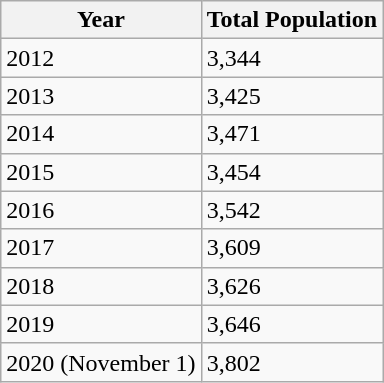<table class="wikitable">
<tr>
<th>Year</th>
<th>Total Population</th>
</tr>
<tr>
<td>2012</td>
<td>3,344</td>
</tr>
<tr>
<td>2013</td>
<td>3,425</td>
</tr>
<tr>
<td>2014</td>
<td>3,471</td>
</tr>
<tr>
<td>2015</td>
<td>3,454</td>
</tr>
<tr>
<td>2016</td>
<td>3,542</td>
</tr>
<tr>
<td>2017</td>
<td>3,609</td>
</tr>
<tr>
<td>2018</td>
<td>3,626</td>
</tr>
<tr>
<td>2019</td>
<td>3,646</td>
</tr>
<tr>
<td>2020 (November 1)</td>
<td>3,802</td>
</tr>
</table>
